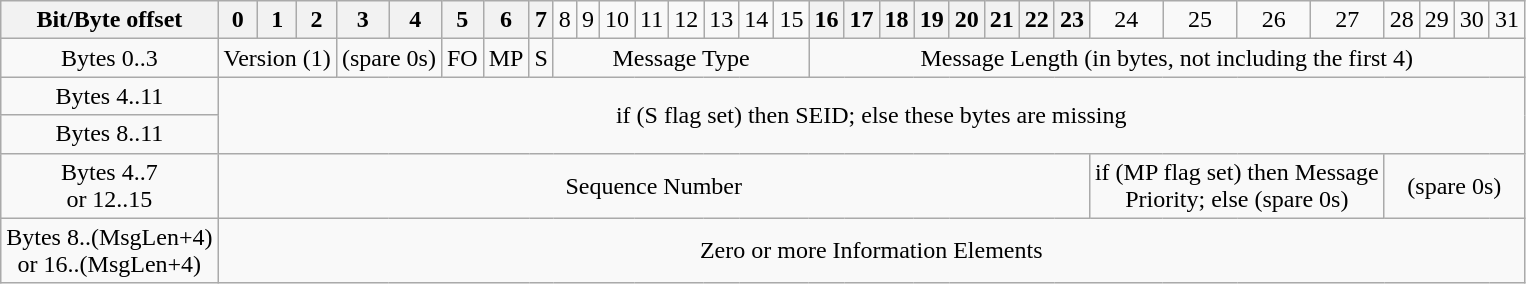<table class="wikitable" style="text-align: center;">
<tr>
<th>Bit/Byte offset</th>
<th>0</th>
<th>1</th>
<th>2</th>
<th>3</th>
<th>4</th>
<th>5</th>
<th>6</th>
<th>7</th>
<td>8</td>
<td>9</td>
<td>10</td>
<td>11</td>
<td>12</td>
<td>13</td>
<td>14</td>
<td>15</td>
<th>16</th>
<th>17</th>
<th>18</th>
<th>19</th>
<th>20</th>
<th>21</th>
<th>22</th>
<th>23</th>
<td>24</td>
<td>25</td>
<td>26</td>
<td>27</td>
<td>28</td>
<td>29</td>
<td>30</td>
<td>31</td>
</tr>
<tr>
<td>Bytes 0..3</td>
<td colspan="3">Version (1)</td>
<td colspan="2">(spare 0s)</td>
<td>FO</td>
<td>MP</td>
<td>S</td>
<td colspan="8">Message Type</td>
<td colspan="16">Message Length (in bytes, not including the first 4)</td>
</tr>
<tr>
<td>Bytes 4..11</td>
<td colspan="32" rowspan="2">if (S flag set) then SEID; else these bytes are missing</td>
</tr>
<tr>
<td>Bytes 8..11</td>
</tr>
<tr>
<td>Bytes 4..7<br>or 12..15</td>
<td colspan="24">Sequence Number</td>
<td colspan="4">if (MP flag set) then Message<br>Priority; else (spare 0s)</td>
<td colspan="4">(spare 0s)</td>
</tr>
<tr>
<td>Bytes 8..(MsgLen+4)<br>or 16..(MsgLen+4)</td>
<td colspan="32">Zero or more Information Elements</td>
</tr>
</table>
